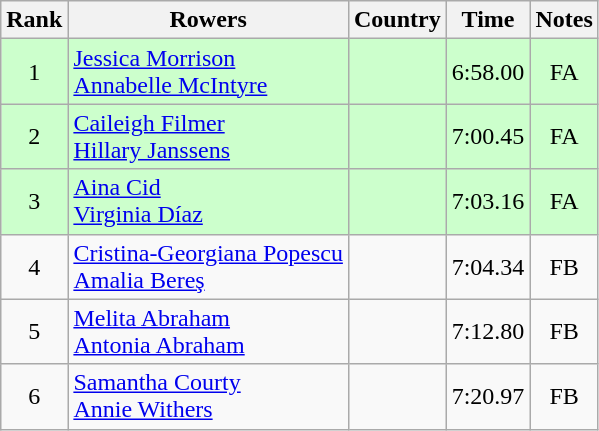<table class="wikitable" style="text-align:center">
<tr>
<th>Rank</th>
<th>Rowers</th>
<th>Country</th>
<th>Time</th>
<th>Notes</th>
</tr>
<tr bgcolor=ccffcc>
<td>1</td>
<td align="left"><a href='#'>Jessica Morrison</a><br><a href='#'>Annabelle McIntyre</a></td>
<td align="left"></td>
<td>6:58.00</td>
<td>FA</td>
</tr>
<tr bgcolor=ccffcc>
<td>2</td>
<td align="left"><a href='#'>Caileigh Filmer</a><br><a href='#'>Hillary Janssens</a></td>
<td align="left"></td>
<td>7:00.45</td>
<td>FA</td>
</tr>
<tr bgcolor=ccffcc>
<td>3</td>
<td align="left"><a href='#'>Aina Cid</a><br><a href='#'>Virginia Díaz</a></td>
<td align="left"></td>
<td>7:03.16</td>
<td>FA</td>
</tr>
<tr>
<td>4</td>
<td align="left"><a href='#'>Cristina-Georgiana Popescu</a><br><a href='#'>Amalia Bereş</a></td>
<td align="left"></td>
<td>7:04.34</td>
<td>FB</td>
</tr>
<tr>
<td>5</td>
<td align="left"><a href='#'>Melita Abraham</a><br><a href='#'>Antonia Abraham</a></td>
<td align="left"></td>
<td>7:12.80</td>
<td>FB</td>
</tr>
<tr>
<td>6</td>
<td align="left"><a href='#'>Samantha Courty</a><br><a href='#'>Annie Withers</a></td>
<td align="left"></td>
<td>7:20.97</td>
<td>FB</td>
</tr>
</table>
